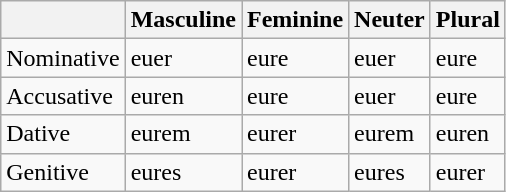<table class="wikitable">
<tr>
<th></th>
<th>Masculine</th>
<th>Feminine</th>
<th>Neuter</th>
<th>Plural</th>
</tr>
<tr>
<td>Nominative</td>
<td>euer</td>
<td>eure</td>
<td>euer</td>
<td>eure</td>
</tr>
<tr>
<td>Accusative</td>
<td>euren</td>
<td>eure</td>
<td>euer</td>
<td>eure</td>
</tr>
<tr>
<td>Dative</td>
<td>eurem</td>
<td>eurer</td>
<td>eurem</td>
<td>euren</td>
</tr>
<tr>
<td>Genitive</td>
<td>eures</td>
<td>eurer</td>
<td>eures</td>
<td>eurer</td>
</tr>
</table>
